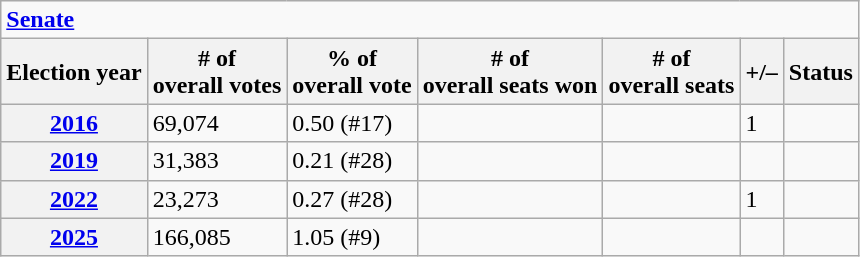<table class=wikitable>
<tr>
<td colspan=7><strong><a href='#'>Senate</a></strong></td>
</tr>
<tr>
<th>Election year</th>
<th># of<br>overall votes</th>
<th>% of<br>overall vote</th>
<th># of<br>overall seats won</th>
<th># of<br>overall seats</th>
<th>+/–</th>
<th>Status</th>
</tr>
<tr>
<th><a href='#'>2016</a></th>
<td>69,074</td>
<td>0.50 (#17)</td>
<td></td>
<td></td>
<td> 1</td>
<td></td>
</tr>
<tr>
<th><a href='#'>2019</a></th>
<td>31,383</td>
<td>0.21 (#28)</td>
<td></td>
<td></td>
<td></td>
<td></td>
</tr>
<tr>
<th><a href='#'>2022</a></th>
<td>23,273</td>
<td>0.27 (#28)</td>
<td></td>
<td></td>
<td> 1</td>
<td></td>
</tr>
<tr>
<th><a href='#'>2025</a></th>
<td>166,085</td>
<td>1.05 (#9)</td>
<td></td>
<td></td>
<td></td>
<td></td>
</tr>
</table>
